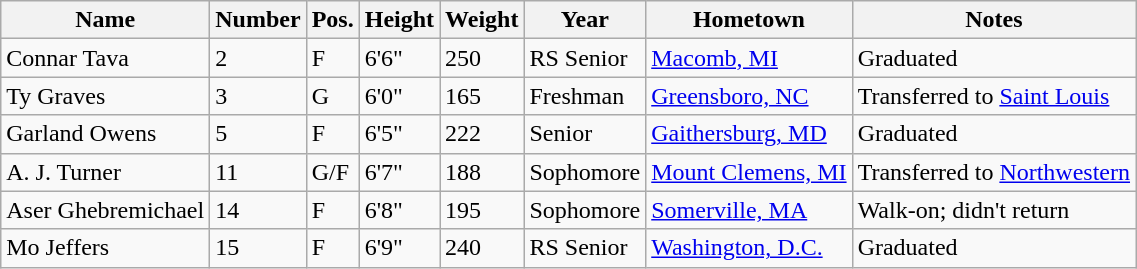<table class="wikitable sortable" border="1">
<tr>
<th>Name</th>
<th>Number</th>
<th>Pos.</th>
<th>Height</th>
<th>Weight</th>
<th>Year</th>
<th>Hometown</th>
<th class="unsortable">Notes</th>
</tr>
<tr>
<td>Connar Tava</td>
<td>2</td>
<td>F</td>
<td>6'6"</td>
<td>250</td>
<td>RS Senior</td>
<td><a href='#'>Macomb, MI</a></td>
<td>Graduated</td>
</tr>
<tr>
<td>Ty Graves</td>
<td>3</td>
<td>G</td>
<td>6'0"</td>
<td>165</td>
<td>Freshman</td>
<td><a href='#'>Greensboro, NC</a></td>
<td>Transferred to <a href='#'>Saint Louis</a></td>
</tr>
<tr>
<td>Garland Owens</td>
<td>5</td>
<td>F</td>
<td>6'5"</td>
<td>222</td>
<td>Senior</td>
<td><a href='#'>Gaithersburg, MD</a></td>
<td>Graduated</td>
</tr>
<tr>
<td>A. J. Turner</td>
<td>11</td>
<td>G/F</td>
<td>6'7"</td>
<td>188</td>
<td>Sophomore</td>
<td><a href='#'>Mount Clemens, MI</a></td>
<td>Transferred to <a href='#'>Northwestern</a></td>
</tr>
<tr>
<td>Aser Ghebremichael</td>
<td>14</td>
<td>F</td>
<td>6'8"</td>
<td>195</td>
<td>Sophomore</td>
<td><a href='#'>Somerville, MA</a></td>
<td>Walk-on; didn't return</td>
</tr>
<tr>
<td>Mo Jeffers</td>
<td>15</td>
<td>F</td>
<td>6'9"</td>
<td>240</td>
<td>RS Senior</td>
<td><a href='#'>Washington, D.C.</a></td>
<td>Graduated</td>
</tr>
</table>
